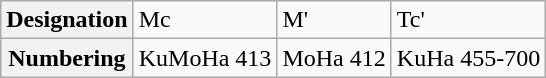<table class="wikitable">
<tr>
<th>Designation</th>
<td>Mc</td>
<td>M'</td>
<td>Tc'</td>
</tr>
<tr>
<th>Numbering</th>
<td>KuMoHa 413</td>
<td>MoHa 412</td>
<td>KuHa 455-700</td>
</tr>
</table>
